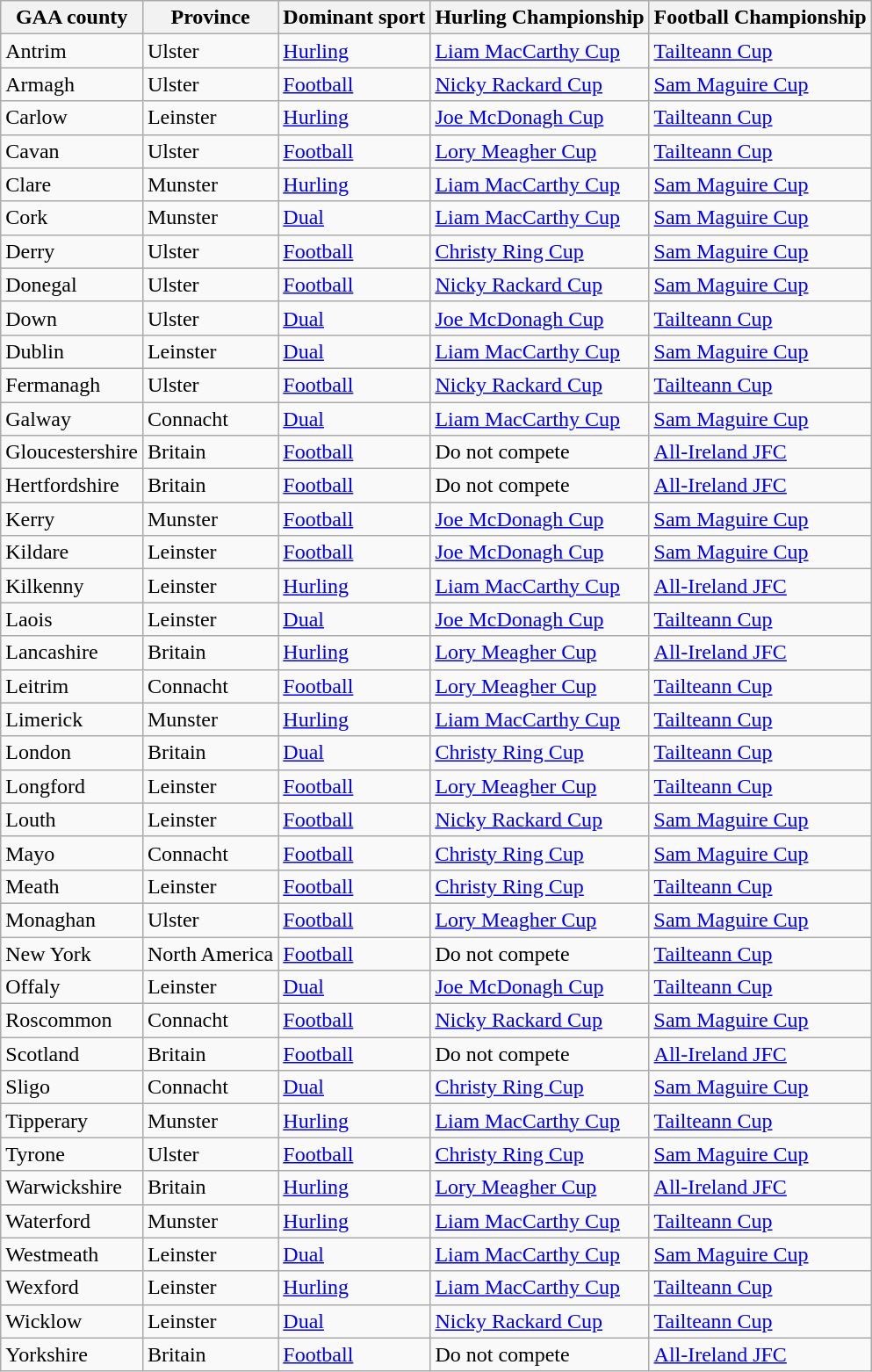<table class="wikitable sortable">
<tr>
<th>GAA county</th>
<th>Province</th>
<th>Dominant sport</th>
<th>Hurling Championship</th>
<th>Football Championship</th>
</tr>
<tr>
<td>Antrim</td>
<td>Ulster</td>
<td><a href='#'>Hurling</a></td>
<td><a href='#'>Liam MacCarthy Cup</a></td>
<td><a href='#'>Tailteann Cup</a></td>
</tr>
<tr>
<td>Armagh</td>
<td>Ulster</td>
<td><a href='#'>Football</a></td>
<td><a href='#'>Nicky Rackard Cup</a></td>
<td><a href='#'>Sam Maguire Cup</a></td>
</tr>
<tr>
<td>Carlow</td>
<td>Leinster</td>
<td><a href='#'>Hurling</a></td>
<td><a href='#'>Joe McDonagh Cup</a></td>
<td><a href='#'>Tailteann Cup</a></td>
</tr>
<tr>
<td>Cavan</td>
<td>Ulster</td>
<td><a href='#'>Football</a></td>
<td><a href='#'>Lory Meagher Cup</a></td>
<td><a href='#'>Tailteann Cup</a></td>
</tr>
<tr>
<td>Clare</td>
<td>Munster</td>
<td><a href='#'>Hurling</a></td>
<td><a href='#'>Liam MacCarthy Cup</a></td>
<td><a href='#'>Sam Maguire Cup</a></td>
</tr>
<tr>
<td>Cork</td>
<td>Munster</td>
<td><a href='#'>Dual</a></td>
<td><a href='#'>Liam MacCarthy Cup</a></td>
<td><a href='#'>Sam Maguire Cup</a></td>
</tr>
<tr>
<td>Derry</td>
<td>Ulster</td>
<td><a href='#'>Football</a></td>
<td><a href='#'>Christy Ring Cup</a></td>
<td><a href='#'>Sam Maguire Cup</a></td>
</tr>
<tr>
<td>Donegal</td>
<td>Ulster</td>
<td><a href='#'>Football</a></td>
<td><a href='#'>Nicky Rackard Cup</a></td>
<td><a href='#'>Sam Maguire Cup</a></td>
</tr>
<tr>
<td>Down</td>
<td>Ulster</td>
<td><a href='#'>Dual</a></td>
<td><a href='#'>Joe McDonagh Cup</a></td>
<td><a href='#'>Tailteann Cup</a></td>
</tr>
<tr>
<td>Dublin</td>
<td>Leinster</td>
<td><a href='#'>Dual</a></td>
<td><a href='#'>Liam MacCarthy Cup</a></td>
<td><a href='#'>Sam Maguire Cup</a></td>
</tr>
<tr>
<td>Fermanagh</td>
<td>Ulster</td>
<td><a href='#'>Football</a></td>
<td><a href='#'>Nicky Rackard Cup</a></td>
<td><a href='#'>Tailteann Cup</a></td>
</tr>
<tr>
<td>Galway</td>
<td>Connacht</td>
<td><a href='#'>Dual</a></td>
<td><a href='#'>Liam MacCarthy Cup</a></td>
<td><a href='#'>Sam Maguire Cup</a></td>
</tr>
<tr>
<td>Gloucestershire</td>
<td>Britain</td>
<td><a href='#'>Football</a></td>
<td>Do not compete</td>
<td><a href='#'>All-Ireland JFC</a></td>
</tr>
<tr>
<td>Hertfordshire</td>
<td>Britain</td>
<td><a href='#'>Football</a></td>
<td>Do not compete</td>
<td><a href='#'>All-Ireland JFC</a></td>
</tr>
<tr>
<td>Kerry</td>
<td>Munster</td>
<td><a href='#'>Football</a></td>
<td><a href='#'>Joe McDonagh Cup</a></td>
<td><a href='#'>Sam Maguire Cup</a></td>
</tr>
<tr>
<td>Kildare</td>
<td>Leinster</td>
<td><a href='#'>Football</a></td>
<td><a href='#'>Joe McDonagh Cup</a></td>
<td><a href='#'>Sam Maguire Cup</a></td>
</tr>
<tr>
<td>Kilkenny</td>
<td>Leinster</td>
<td><a href='#'>Hurling</a></td>
<td><a href='#'>Liam MacCarthy Cup</a></td>
<td><a href='#'>All-Ireland JFC</a></td>
</tr>
<tr>
<td>Laois</td>
<td>Leinster</td>
<td><a href='#'>Dual</a></td>
<td><a href='#'>Joe McDonagh Cup</a></td>
<td><a href='#'>Tailteann Cup</a></td>
</tr>
<tr>
<td>Lancashire</td>
<td>Britain</td>
<td><a href='#'>Hurling</a></td>
<td><a href='#'>Lory Meagher Cup</a></td>
<td><a href='#'>All-Ireland JFC</a></td>
</tr>
<tr>
<td>Leitrim</td>
<td>Connacht</td>
<td><a href='#'>Football</a></td>
<td><a href='#'>Lory Meagher Cup</a></td>
<td><a href='#'>Tailteann Cup</a></td>
</tr>
<tr>
<td>Limerick</td>
<td>Munster</td>
<td><a href='#'>Hurling</a></td>
<td><a href='#'>Liam MacCarthy Cup</a></td>
<td><a href='#'>Tailteann Cup</a></td>
</tr>
<tr>
<td>London</td>
<td>Britain</td>
<td><a href='#'>Dual</a></td>
<td><a href='#'>Christy Ring Cup</a></td>
<td><a href='#'>Tailteann Cup</a></td>
</tr>
<tr>
<td>Longford</td>
<td>Leinster</td>
<td><a href='#'>Football</a></td>
<td><a href='#'>Lory Meagher Cup</a></td>
<td><a href='#'>Tailteann Cup</a></td>
</tr>
<tr>
<td>Louth</td>
<td>Leinster</td>
<td><a href='#'>Football</a></td>
<td><a href='#'>Nicky Rackard Cup</a></td>
<td><a href='#'>Sam Maguire Cup</a></td>
</tr>
<tr>
<td>Mayo</td>
<td>Connacht</td>
<td><a href='#'>Football</a></td>
<td><a href='#'>Christy Ring Cup</a></td>
<td><a href='#'>Sam Maguire Cup</a></td>
</tr>
<tr>
<td>Meath</td>
<td>Leinster</td>
<td><a href='#'>Football</a></td>
<td><a href='#'>Christy Ring Cup</a></td>
<td><a href='#'>Tailteann Cup</a></td>
</tr>
<tr>
<td>Monaghan</td>
<td>Ulster</td>
<td><a href='#'>Football</a></td>
<td><a href='#'>Lory Meagher Cup</a></td>
<td><a href='#'>Sam Maguire Cup</a></td>
</tr>
<tr>
<td>New York</td>
<td>North America</td>
<td><a href='#'>Football</a></td>
<td>Do not compete</td>
<td><a href='#'>Tailteann Cup</a></td>
</tr>
<tr>
<td>Offaly</td>
<td>Leinster</td>
<td><a href='#'>Dual</a></td>
<td><a href='#'>Joe McDonagh Cup</a></td>
<td><a href='#'>Tailteann Cup</a></td>
</tr>
<tr>
<td>Roscommon</td>
<td>Connacht</td>
<td><a href='#'>Football</a></td>
<td><a href='#'>Nicky Rackard Cup</a></td>
<td><a href='#'>Sam Maguire Cup</a></td>
</tr>
<tr>
<td>Scotland</td>
<td>Britain</td>
<td><a href='#'>Football</a></td>
<td>Do not compete</td>
<td><a href='#'>All-Ireland JFC</a></td>
</tr>
<tr>
<td>Sligo</td>
<td>Connacht</td>
<td><a href='#'>Dual</a></td>
<td><a href='#'>Christy Ring Cup</a></td>
<td><a href='#'>Sam Maguire Cup</a></td>
</tr>
<tr>
<td>Tipperary</td>
<td>Munster</td>
<td><a href='#'>Hurling</a></td>
<td><a href='#'>Liam MacCarthy Cup</a></td>
<td><a href='#'>Tailteann Cup</a></td>
</tr>
<tr>
<td>Tyrone</td>
<td>Ulster</td>
<td><a href='#'>Football</a></td>
<td><a href='#'>Christy Ring Cup</a></td>
<td><a href='#'>Sam Maguire Cup</a></td>
</tr>
<tr>
<td>Warwickshire</td>
<td>Britain</td>
<td><a href='#'>Hurling</a></td>
<td><a href='#'>Lory Meagher Cup</a></td>
<td><a href='#'>All-Ireland JFC</a></td>
</tr>
<tr>
<td>Waterford</td>
<td>Munster</td>
<td><a href='#'>Hurling</a></td>
<td><a href='#'>Liam MacCarthy Cup</a></td>
<td><a href='#'>Tailteann Cup</a></td>
</tr>
<tr>
<td>Westmeath</td>
<td>Leinster</td>
<td><a href='#'>Dual</a></td>
<td><a href='#'>Liam MacCarthy Cup</a></td>
<td><a href='#'>Sam Maguire Cup</a></td>
</tr>
<tr>
<td>Wexford</td>
<td>Leinster</td>
<td><a href='#'>Hurling</a></td>
<td><a href='#'>Liam MacCarthy Cup</a></td>
<td><a href='#'>Tailteann Cup</a></td>
</tr>
<tr>
<td>Wicklow</td>
<td>Leinster</td>
<td><a href='#'>Dual</a></td>
<td><a href='#'>Nicky Rackard Cup</a></td>
<td><a href='#'>Tailteann Cup</a></td>
</tr>
<tr>
<td>Yorkshire</td>
<td>Britain</td>
<td><a href='#'>Football</a></td>
<td>Do not compete</td>
<td><a href='#'>All-Ireland JFC</a></td>
</tr>
</table>
